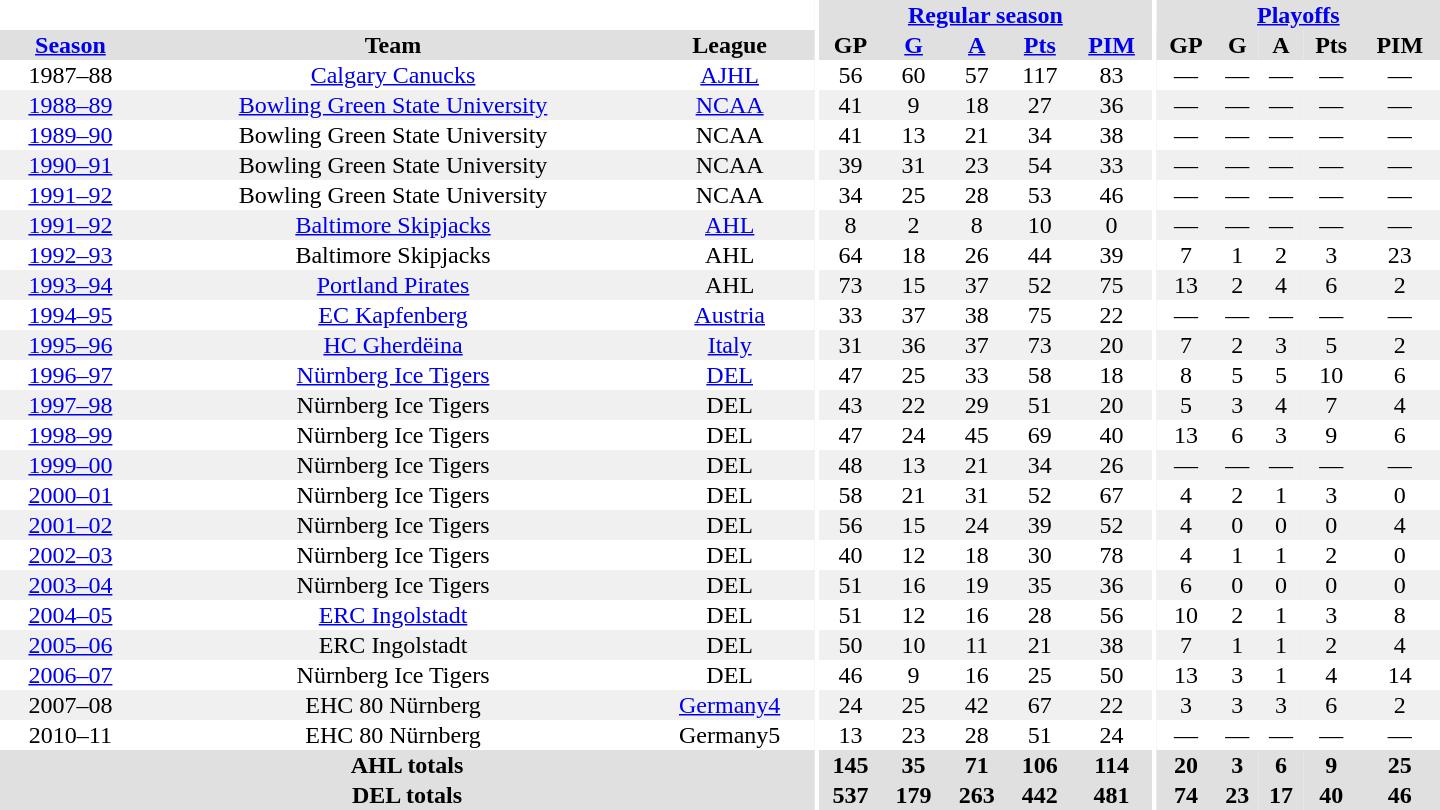<table border="0" cellpadding="1" cellspacing="0" style="text-align:center; width:60em">
<tr bgcolor="#e0e0e0">
<th colspan="3" bgcolor="#ffffff"></th>
<th rowspan="99" bgcolor="#ffffff"></th>
<th colspan="5"><a href='#'>Regular season</a></th>
<th rowspan="99" bgcolor="#ffffff"></th>
<th colspan="5"><a href='#'>Playoffs</a></th>
</tr>
<tr bgcolor="#e0e0e0">
<th><a href='#'>Season</a></th>
<th>Team</th>
<th>League</th>
<th>GP</th>
<th><a href='#'>G</a></th>
<th><a href='#'>A</a></th>
<th><a href='#'>Pts</a></th>
<th><a href='#'>PIM</a></th>
<th>GP</th>
<th>G</th>
<th>A</th>
<th>Pts</th>
<th>PIM</th>
</tr>
<tr>
<td>1987–88</td>
<td><a href='#'>Calgary Canucks</a></td>
<td><a href='#'>AJHL</a></td>
<td>56</td>
<td>60</td>
<td>57</td>
<td>117</td>
<td>83</td>
<td>—</td>
<td>—</td>
<td>—</td>
<td>—</td>
<td>—</td>
</tr>
<tr bgcolor="#f0f0f0">
<td><a href='#'>1988–89</a></td>
<td><a href='#'>Bowling Green State University</a></td>
<td><a href='#'>NCAA</a></td>
<td>41</td>
<td>9</td>
<td>18</td>
<td>27</td>
<td>36</td>
<td>—</td>
<td>—</td>
<td>—</td>
<td>—</td>
<td>—</td>
</tr>
<tr>
<td><a href='#'>1989–90</a></td>
<td>Bowling Green State University</td>
<td>NCAA</td>
<td>41</td>
<td>13</td>
<td>21</td>
<td>34</td>
<td>38</td>
<td>—</td>
<td>—</td>
<td>—</td>
<td>—</td>
<td>—</td>
</tr>
<tr bgcolor="#f0f0f0">
<td><a href='#'>1990–91</a></td>
<td>Bowling Green State University</td>
<td>NCAA</td>
<td>39</td>
<td>31</td>
<td>23</td>
<td>54</td>
<td>33</td>
<td>—</td>
<td>—</td>
<td>—</td>
<td>—</td>
<td>—</td>
</tr>
<tr>
<td><a href='#'>1991–92</a></td>
<td>Bowling Green State University</td>
<td>NCAA</td>
<td>34</td>
<td>25</td>
<td>28</td>
<td>53</td>
<td>46</td>
<td>—</td>
<td>—</td>
<td>—</td>
<td>—</td>
<td>—</td>
</tr>
<tr bgcolor="#f0f0f0">
<td><a href='#'>1991–92</a></td>
<td><a href='#'>Baltimore Skipjacks</a></td>
<td><a href='#'>AHL</a></td>
<td>8</td>
<td>2</td>
<td>8</td>
<td>10</td>
<td>0</td>
<td>—</td>
<td>—</td>
<td>—</td>
<td>—</td>
<td>—</td>
</tr>
<tr>
<td><a href='#'>1992–93</a></td>
<td>Baltimore Skipjacks</td>
<td>AHL</td>
<td>64</td>
<td>18</td>
<td>26</td>
<td>44</td>
<td>39</td>
<td>7</td>
<td>1</td>
<td>2</td>
<td>3</td>
<td>23</td>
</tr>
<tr bgcolor="#f0f0f0">
<td><a href='#'>1993–94</a></td>
<td><a href='#'>Portland Pirates</a></td>
<td>AHL</td>
<td>73</td>
<td>15</td>
<td>37</td>
<td>52</td>
<td>75</td>
<td>13</td>
<td>2</td>
<td>4</td>
<td>6</td>
<td>2</td>
</tr>
<tr>
<td><a href='#'>1994–95</a></td>
<td><a href='#'>EC Kapfenberg</a></td>
<td><a href='#'>Austria</a></td>
<td>33</td>
<td>37</td>
<td>38</td>
<td>75</td>
<td>22</td>
<td>—</td>
<td>—</td>
<td>—</td>
<td>—</td>
<td>—</td>
</tr>
<tr bgcolor="#f0f0f0">
<td><a href='#'>1995–96</a></td>
<td><a href='#'>HC Gherdëina</a></td>
<td><a href='#'>Italy</a></td>
<td>31</td>
<td>36</td>
<td>37</td>
<td>73</td>
<td>20</td>
<td>7</td>
<td>2</td>
<td>3</td>
<td>5</td>
<td>2</td>
</tr>
<tr>
<td><a href='#'>1996–97</a></td>
<td><a href='#'>Nürnberg Ice Tigers</a></td>
<td><a href='#'>DEL</a></td>
<td>47</td>
<td>25</td>
<td>33</td>
<td>58</td>
<td>18</td>
<td>8</td>
<td>5</td>
<td>5</td>
<td>10</td>
<td>6</td>
</tr>
<tr bgcolor="#f0f0f0">
<td><a href='#'>1997–98</a></td>
<td>Nürnberg Ice Tigers</td>
<td>DEL</td>
<td>43</td>
<td>22</td>
<td>29</td>
<td>51</td>
<td>20</td>
<td>5</td>
<td>3</td>
<td>4</td>
<td>7</td>
<td>4</td>
</tr>
<tr>
<td><a href='#'>1998–99</a></td>
<td>Nürnberg Ice Tigers</td>
<td>DEL</td>
<td>47</td>
<td>24</td>
<td>45</td>
<td>69</td>
<td>40</td>
<td>13</td>
<td>6</td>
<td>3</td>
<td>9</td>
<td>6</td>
</tr>
<tr bgcolor="#f0f0f0">
<td><a href='#'>1999–00</a></td>
<td>Nürnberg Ice Tigers</td>
<td>DEL</td>
<td>48</td>
<td>13</td>
<td>21</td>
<td>34</td>
<td>26</td>
<td>—</td>
<td>—</td>
<td>—</td>
<td>—</td>
<td>—</td>
</tr>
<tr>
<td><a href='#'>2000–01</a></td>
<td>Nürnberg Ice Tigers</td>
<td>DEL</td>
<td>58</td>
<td>21</td>
<td>31</td>
<td>52</td>
<td>67</td>
<td>4</td>
<td>2</td>
<td>1</td>
<td>3</td>
<td>0</td>
</tr>
<tr bgcolor="#f0f0f0">
<td><a href='#'>2001–02</a></td>
<td>Nürnberg Ice Tigers</td>
<td>DEL</td>
<td>56</td>
<td>15</td>
<td>24</td>
<td>39</td>
<td>52</td>
<td>4</td>
<td>0</td>
<td>0</td>
<td>0</td>
<td>4</td>
</tr>
<tr>
<td><a href='#'>2002–03</a></td>
<td>Nürnberg Ice Tigers</td>
<td>DEL</td>
<td>40</td>
<td>12</td>
<td>18</td>
<td>30</td>
<td>78</td>
<td>4</td>
<td>1</td>
<td>1</td>
<td>2</td>
<td>0</td>
</tr>
<tr bgcolor="#f0f0f0">
<td><a href='#'>2003–04</a></td>
<td>Nürnberg Ice Tigers</td>
<td>DEL</td>
<td>51</td>
<td>16</td>
<td>19</td>
<td>35</td>
<td>36</td>
<td>6</td>
<td>0</td>
<td>0</td>
<td>0</td>
<td>0</td>
</tr>
<tr>
<td><a href='#'>2004–05</a></td>
<td><a href='#'>ERC Ingolstadt</a></td>
<td>DEL</td>
<td>51</td>
<td>12</td>
<td>16</td>
<td>28</td>
<td>56</td>
<td>10</td>
<td>2</td>
<td>1</td>
<td>3</td>
<td>8</td>
</tr>
<tr bgcolor="#f0f0f0">
<td><a href='#'>2005–06</a></td>
<td>ERC Ingolstadt</td>
<td>DEL</td>
<td>50</td>
<td>10</td>
<td>11</td>
<td>21</td>
<td>38</td>
<td>7</td>
<td>1</td>
<td>1</td>
<td>2</td>
<td>4</td>
</tr>
<tr>
<td><a href='#'>2006–07</a></td>
<td>Nürnberg Ice Tigers</td>
<td>DEL</td>
<td>46</td>
<td>9</td>
<td>16</td>
<td>25</td>
<td>50</td>
<td>13</td>
<td>3</td>
<td>1</td>
<td>4</td>
<td>14</td>
</tr>
<tr bgcolor="#f0f0f0">
<td>2007–08</td>
<td>EHC 80 Nürnberg</td>
<td><a href='#'>Germany4</a></td>
<td>24</td>
<td>25</td>
<td>42</td>
<td>67</td>
<td>22</td>
<td>3</td>
<td>3</td>
<td>3</td>
<td>6</td>
<td>2</td>
</tr>
<tr>
<td>2010–11</td>
<td>EHC 80 Nürnberg</td>
<td>Germany5</td>
<td>13</td>
<td>23</td>
<td>28</td>
<td>51</td>
<td>24</td>
<td>—</td>
<td>—</td>
<td>—</td>
<td>—</td>
<td>—</td>
</tr>
<tr>
</tr>
<tr ALIGN="center" bgcolor="#e0e0e0">
<th colspan="3">AHL totals</th>
<th ALIGN="center">145</th>
<th ALIGN="center">35</th>
<th ALIGN="center">71</th>
<th ALIGN="center">106</th>
<th ALIGN="center">114</th>
<th ALIGN="center">20</th>
<th ALIGN="center">3</th>
<th ALIGN="center">6</th>
<th ALIGN="center">9</th>
<th ALIGN="center">25</th>
</tr>
<tr>
</tr>
<tr ALIGN="center" bgcolor="#e0e0e0">
<th colspan="3">DEL totals</th>
<th ALIGN="center">537</th>
<th ALIGN="center">179</th>
<th ALIGN="center">263</th>
<th ALIGN="center">442</th>
<th ALIGN="center">481</th>
<th ALIGN="center">74</th>
<th ALIGN="center">23</th>
<th ALIGN="center">17</th>
<th ALIGN="center">40</th>
<th ALIGN="center">46</th>
</tr>
</table>
